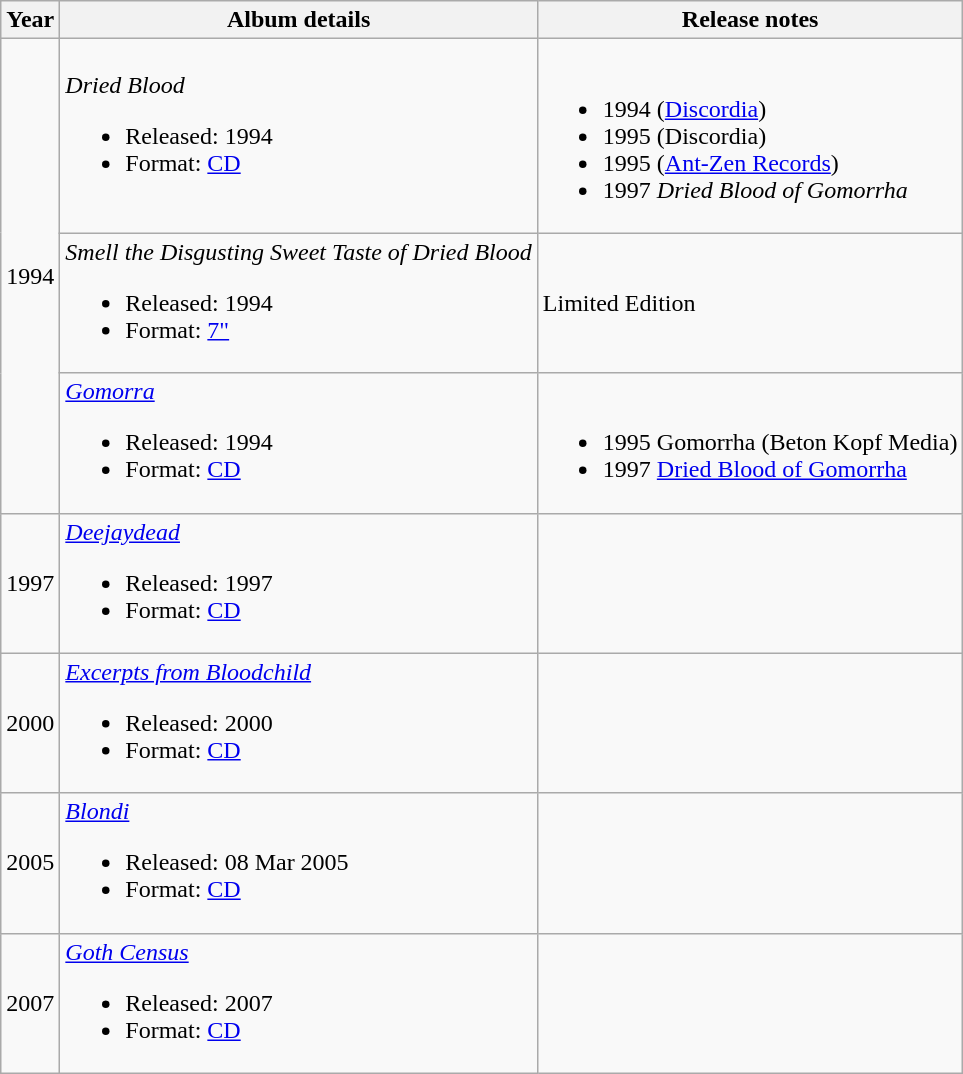<table class="wikitable">
<tr>
<th>Year</th>
<th>Album details</th>
<th>Release notes</th>
</tr>
<tr>
<td rowspan="3">1994</td>
<td align="left"><em>Dried Blood</em><br><ul><li>Released: 1994</li><li>Format: <a href='#'>CD</a></li></ul></td>
<td><br><ul><li>1994 (<a href='#'>Discordia</a>)</li><li>1995 (Discordia)</li><li>1995 (<a href='#'>Ant-Zen Records</a>)</li><li>1997 <em>Dried Blood of Gomorrha</em></li></ul></td>
</tr>
<tr>
<td align="left"><em>Smell the Disgusting Sweet Taste of Dried Blood</em><br><ul><li>Released: 1994</li><li>Format: <a href='#'>7"</a></li></ul></td>
<td>Limited Edition</td>
</tr>
<tr>
<td align="left"><em><a href='#'>Gomorra</a></em><br><ul><li>Released: 1994</li><li>Format: <a href='#'>CD</a></li></ul></td>
<td><br><ul><li>1995 Gomorrha (Beton Kopf Media)</li><li>1997 <a href='#'>Dried Blood of Gomorrha</a></li></ul></td>
</tr>
<tr>
<td>1997</td>
<td align="left"><em><a href='#'>Deejaydead</a></em><br><ul><li>Released: 1997</li><li>Format: <a href='#'>CD</a></li></ul></td>
<td></td>
</tr>
<tr>
<td>2000</td>
<td align="left"><em><a href='#'>Excerpts from Bloodchild</a></em><br><ul><li>Released: 2000</li><li>Format: <a href='#'>CD</a></li></ul></td>
<td></td>
</tr>
<tr>
<td>2005</td>
<td align="left"><em><a href='#'>Blondi</a></em><br><ul><li>Released: 08 Mar 2005</li><li>Format: <a href='#'>CD</a></li></ul></td>
<td></td>
</tr>
<tr>
<td>2007</td>
<td align="left"><em><a href='#'>Goth Census</a></em><br><ul><li>Released: 2007</li><li>Format: <a href='#'>CD</a></li></ul></td>
<td></td>
</tr>
</table>
